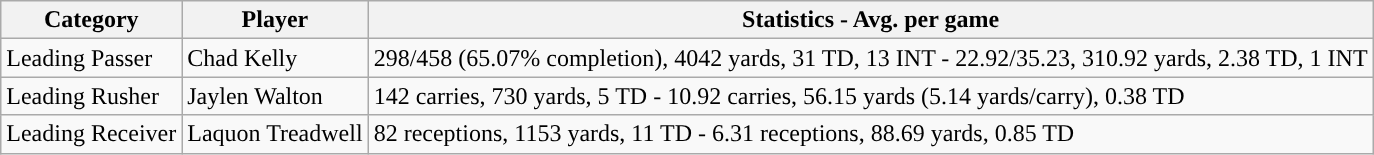<table class="wikitable" style="float: left;">
<tr>
<th>Category</th>
<th>Player</th>
<th>Statistics - Avg. per game</th>
</tr>
<tr>
<td>Leading Passer</td>
<td>Chad Kelly</td>
<td>298/458 (65.07% completion), 4042 yards, 31 TD, 13 INT - 22.92/35.23, 310.92 yards, 2.38 TD, 1 INT</td>
</tr>
<tr>
<td>Leading Rusher</td>
<td>Jaylen Walton</td>
<td>142 carries, 730 yards, 5 TD - 10.92 carries, 56.15 yards (5.14 yards/carry), 0.38 TD</td>
</tr>
<tr>
<td>Leading Receiver</td>
<td>Laquon Treadwell</td>
<td>82 receptions, 1153 yards, 11 TD - 6.31 receptions, 88.69 yards, 0.85 TD</td>
</tr>
</table>
